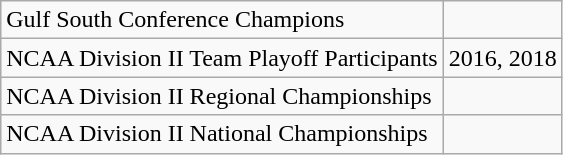<table class="wikitable">
<tr>
<td>Gulf South Conference Champions</td>
<td></td>
</tr>
<tr>
<td>NCAA Division II Team Playoff Participants</td>
<td>2016, 2018</td>
</tr>
<tr>
<td>NCAA Division II Regional Championships</td>
<td></td>
</tr>
<tr>
<td>NCAA Division II National Championships</td>
<td></td>
</tr>
</table>
